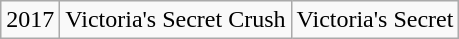<table class="wikitable sortable">
<tr>
<td>2017</td>
<td>Victoria's Secret Crush</td>
<td>Victoria's Secret</td>
</tr>
</table>
